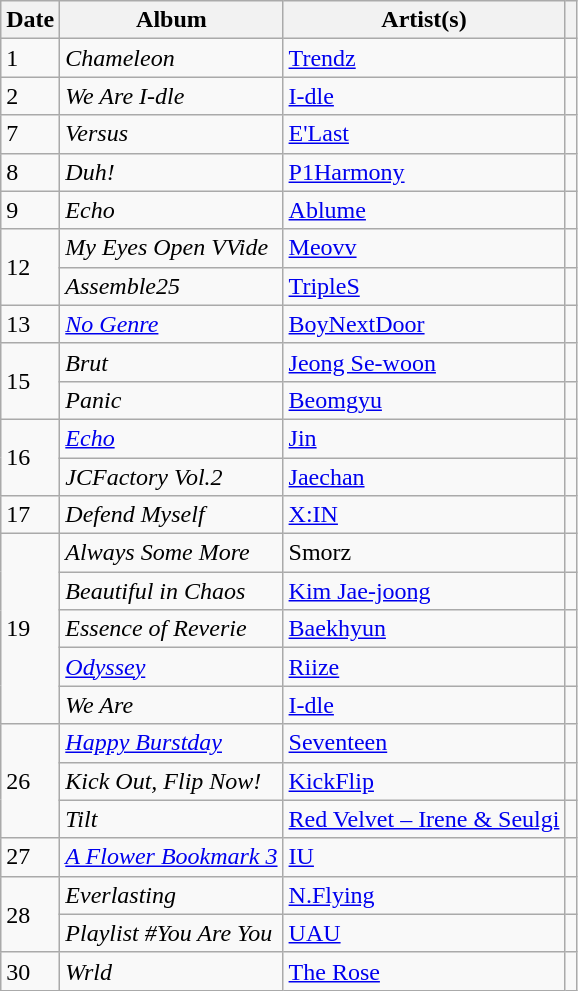<table class="wikitable">
<tr>
<th>Date</th>
<th>Album</th>
<th>Artist(s)</th>
<th></th>
</tr>
<tr>
<td>1</td>
<td><em>Chameleon</em></td>
<td><a href='#'>Trendz</a></td>
<td style="text-align:center"></td>
</tr>
<tr>
<td>2</td>
<td><em>We Are I-dle</em></td>
<td><a href='#'>I-dle</a></td>
<td style="text-align:center"></td>
</tr>
<tr>
<td>7</td>
<td><em>Versus</em></td>
<td><a href='#'>E'Last</a></td>
<td style="text-align:center"></td>
</tr>
<tr>
<td>8</td>
<td><em>Duh!</em></td>
<td><a href='#'>P1Harmony</a></td>
<td style="text-align:center"></td>
</tr>
<tr>
<td>9</td>
<td><em>Echo</em></td>
<td><a href='#'>Ablume</a></td>
<td style="text-align:center"></td>
</tr>
<tr>
<td rowspan="2">12</td>
<td><em>My Eyes Open VVide</em></td>
<td><a href='#'>Meovv</a></td>
<td style="text-align:center"></td>
</tr>
<tr>
<td><em>Assemble25</em></td>
<td><a href='#'>TripleS</a></td>
<td style="text-align:center"></td>
</tr>
<tr>
<td>13</td>
<td><em><a href='#'>No Genre</a></em></td>
<td><a href='#'>BoyNextDoor</a></td>
<td style="text-align:center"></td>
</tr>
<tr>
<td rowspan="2">15</td>
<td><em>Brut</em></td>
<td><a href='#'>Jeong Se-woon</a></td>
<td style="text-align:center"></td>
</tr>
<tr>
<td><em>Panic</em></td>
<td><a href='#'>Beomgyu</a></td>
<td style="text-align:center"></td>
</tr>
<tr>
<td rowspan="2">16</td>
<td><em><a href='#'>Echo</a></em></td>
<td><a href='#'>Jin</a></td>
<td style="text-align:center"></td>
</tr>
<tr>
<td><em>JCFactory Vol.2</em></td>
<td><a href='#'>Jaechan</a></td>
<td style="text-align:center"></td>
</tr>
<tr>
<td>17</td>
<td><em>Defend Myself</em></td>
<td><a href='#'>X:IN</a></td>
<td style="text-align:center"></td>
</tr>
<tr>
<td rowspan="5">19</td>
<td><em>Always Some More</em></td>
<td>Smorz</td>
<td style="text-align:center"></td>
</tr>
<tr>
<td><em>Beautiful in Chaos</em></td>
<td><a href='#'>Kim Jae-joong</a></td>
<td style="text-align:center"></td>
</tr>
<tr>
<td><em>Essence of Reverie</em></td>
<td><a href='#'>Baekhyun</a></td>
<td style="text-align:center"></td>
</tr>
<tr>
<td><em><a href='#'>Odyssey</a></em></td>
<td><a href='#'>Riize</a></td>
<td style="text-align:center"></td>
</tr>
<tr>
<td><em>We Are</em></td>
<td><a href='#'>I-dle</a></td>
<td style="text-align:center"></td>
</tr>
<tr>
<td rowspan="3">26</td>
<td><em><a href='#'>Happy Burstday</a></em></td>
<td><a href='#'>Seventeen</a></td>
<td style="text-align:center"></td>
</tr>
<tr>
<td><em>Kick Out, Flip Now!</em></td>
<td><a href='#'>KickFlip</a></td>
<td style="text-align:center"></td>
</tr>
<tr>
<td><em>Tilt</em></td>
<td><a href='#'>Red Velvet – Irene & Seulgi</a></td>
<td style="text-align:center"></td>
</tr>
<tr>
<td>27</td>
<td><em><a href='#'>A Flower Bookmark 3</a></em></td>
<td><a href='#'>IU</a></td>
<td style="text-align:center"></td>
</tr>
<tr>
<td rowspan="2">28</td>
<td><em>Everlasting</em></td>
<td><a href='#'>N.Flying</a></td>
<td style="text-align:center"></td>
</tr>
<tr>
<td><em>Playlist #You Are You</em></td>
<td><a href='#'>UAU</a></td>
<td style="text-align:center"></td>
</tr>
<tr>
<td>30</td>
<td><em>Wrld</em></td>
<td><a href='#'>The Rose</a></td>
<td style="text-align:center"></td>
</tr>
</table>
